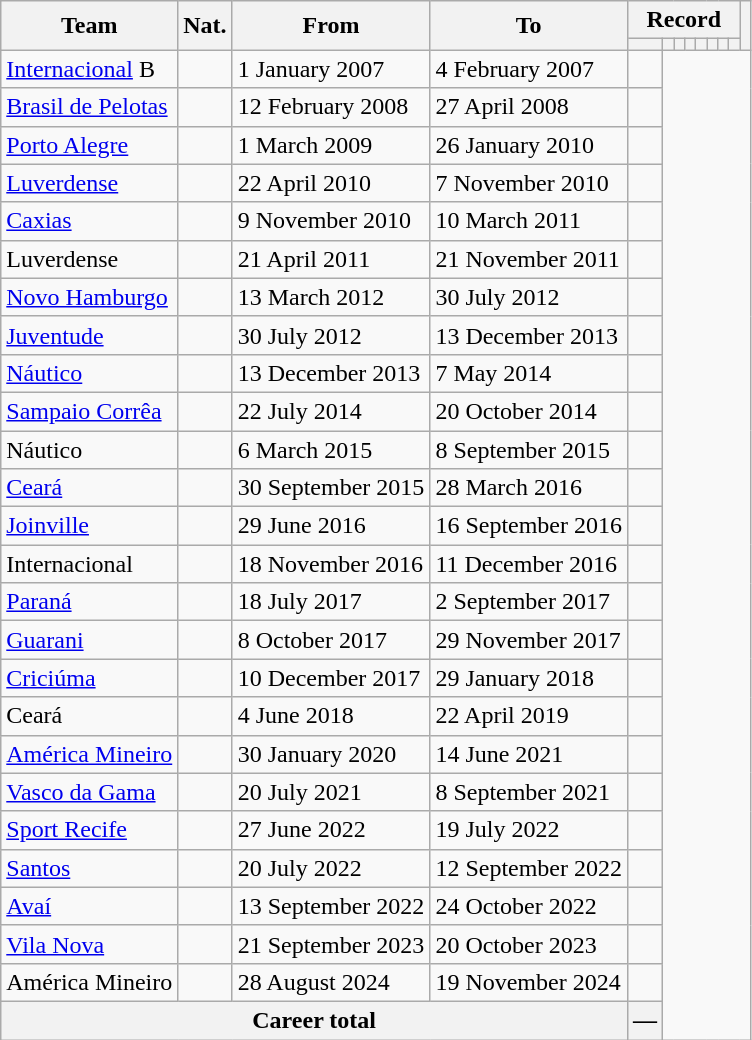<table class="wikitable" style="text-align: center">
<tr>
<th rowspan="2">Team</th>
<th rowspan="2">Nat.</th>
<th rowspan="2">From</th>
<th rowspan="2">To</th>
<th colspan="8">Record</th>
<th rowspan=2></th>
</tr>
<tr>
<th></th>
<th></th>
<th></th>
<th></th>
<th></th>
<th></th>
<th></th>
<th></th>
</tr>
<tr>
<td align="left"><a href='#'>Internacional</a> B</td>
<td></td>
<td align=left>1 January 2007</td>
<td align=left>4 February 2007<br></td>
<td></td>
</tr>
<tr>
<td align="left"><a href='#'>Brasil de Pelotas</a></td>
<td></td>
<td align=left>12 February 2008</td>
<td align=left>27 April 2008<br></td>
<td></td>
</tr>
<tr>
<td align="left"><a href='#'>Porto Alegre</a></td>
<td></td>
<td align=left>1 March 2009</td>
<td align=left>26 January 2010<br></td>
<td></td>
</tr>
<tr>
<td align="left"><a href='#'>Luverdense</a></td>
<td></td>
<td align=left>22 April 2010</td>
<td align=left>7 November 2010<br></td>
<td></td>
</tr>
<tr>
<td align="left"><a href='#'>Caxias</a></td>
<td></td>
<td align=left>9 November 2010</td>
<td align=left>10 March 2011<br></td>
<td></td>
</tr>
<tr>
<td align="left">Luverdense</td>
<td></td>
<td align=left>21 April 2011</td>
<td align=left>21 November 2011<br></td>
<td></td>
</tr>
<tr>
<td align="left"><a href='#'>Novo Hamburgo</a></td>
<td></td>
<td align=left>13 March 2012</td>
<td align=left>30 July 2012<br></td>
<td></td>
</tr>
<tr>
<td align="left"><a href='#'>Juventude</a></td>
<td></td>
<td align=left>30 July 2012</td>
<td align=left>13 December 2013<br></td>
<td></td>
</tr>
<tr>
<td align="left"><a href='#'>Náutico</a></td>
<td></td>
<td align=left>13 December 2013</td>
<td align=left>7 May 2014<br></td>
<td></td>
</tr>
<tr>
<td align="left"><a href='#'>Sampaio Corrêa</a></td>
<td></td>
<td align=left>22 July 2014</td>
<td align=left>20 October 2014<br></td>
<td></td>
</tr>
<tr>
<td align="left">Náutico</td>
<td></td>
<td align=left>6 March 2015</td>
<td align=left>8 September 2015<br></td>
<td></td>
</tr>
<tr>
<td align="left"><a href='#'>Ceará</a></td>
<td></td>
<td align=left>30 September 2015</td>
<td align=left>28 March 2016<br></td>
<td></td>
</tr>
<tr>
<td align="left"><a href='#'>Joinville</a></td>
<td></td>
<td align=left>29 June 2016</td>
<td align=left>16 September 2016<br></td>
<td></td>
</tr>
<tr>
<td align="left">Internacional</td>
<td></td>
<td align=left>18 November 2016</td>
<td align=left>11 December 2016<br></td>
<td></td>
</tr>
<tr>
<td align="left"><a href='#'>Paraná</a></td>
<td></td>
<td align=left>18 July 2017</td>
<td align=left>2 September 2017<br></td>
<td></td>
</tr>
<tr>
<td align="left"><a href='#'>Guarani</a></td>
<td></td>
<td align=left>8 October 2017</td>
<td align=left>29 November 2017<br></td>
<td></td>
</tr>
<tr>
<td align="left"><a href='#'>Criciúma</a></td>
<td></td>
<td align=left>10 December 2017</td>
<td align=left>29 January 2018<br></td>
<td></td>
</tr>
<tr>
<td align="left">Ceará</td>
<td></td>
<td align=left>4 June 2018</td>
<td align=left>22 April 2019<br></td>
<td></td>
</tr>
<tr>
<td align="left"><a href='#'>América Mineiro</a></td>
<td></td>
<td align=left>30 January 2020</td>
<td align=left>14 June 2021<br></td>
<td></td>
</tr>
<tr>
<td align="left"><a href='#'>Vasco da Gama</a></td>
<td></td>
<td align=left>20 July 2021</td>
<td align=left>8 September 2021<br></td>
<td></td>
</tr>
<tr>
<td align="left"><a href='#'>Sport Recife</a></td>
<td></td>
<td align=left>27 June 2022</td>
<td align=left>19 July 2022<br></td>
<td></td>
</tr>
<tr>
<td align="left"><a href='#'>Santos</a></td>
<td></td>
<td align=left>20 July 2022</td>
<td align=left>12 September 2022<br></td>
<td></td>
</tr>
<tr>
<td align="left"><a href='#'>Avaí</a></td>
<td></td>
<td align=left>13 September 2022</td>
<td align=left>24 October 2022<br></td>
<td></td>
</tr>
<tr>
<td align="left"><a href='#'>Vila Nova</a></td>
<td></td>
<td align=left>21 September 2023</td>
<td align=left>20 October 2023<br></td>
<td></td>
</tr>
<tr>
<td align="left">América Mineiro</td>
<td></td>
<td align=left>28 August 2024</td>
<td align=left>19 November 2024<br></td>
<td></td>
</tr>
<tr>
<th colspan=4><strong>Career total</strong><br></th>
<th>—</th>
</tr>
</table>
